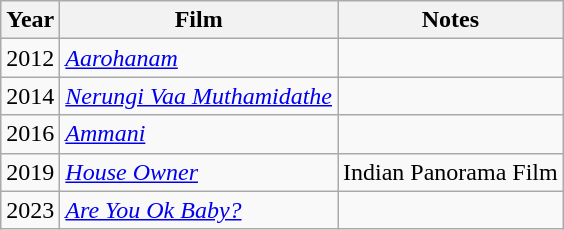<table class="wikitable sortable">
<tr>
<th>Year</th>
<th>Film</th>
<th class="unsortable">Notes</th>
</tr>
<tr>
<td>2012</td>
<td><em><a href='#'>Aarohanam</a></em></td>
<td></td>
</tr>
<tr>
<td>2014</td>
<td><em><a href='#'>Nerungi Vaa Muthamidathe</a></em></td>
<td></td>
</tr>
<tr>
<td>2016</td>
<td><em><a href='#'>Ammani</a></em></td>
<td></td>
</tr>
<tr>
<td>2019</td>
<td><em><a href='#'>House Owner</a></em></td>
<td>Indian Panorama Film</td>
</tr>
<tr>
<td>2023</td>
<td><em><a href='#'>Are You Ok Baby?</a></em></td>
<td></td>
</tr>
</table>
